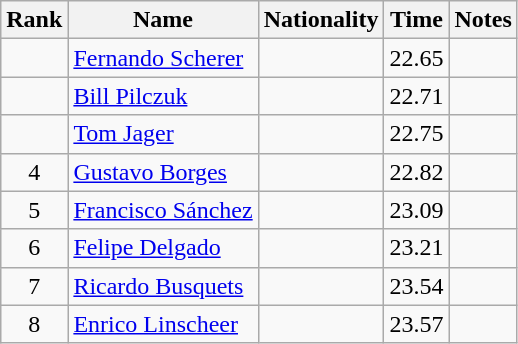<table class="wikitable sortable" style="text-align:center">
<tr>
<th>Rank</th>
<th>Name</th>
<th>Nationality</th>
<th>Time</th>
<th>Notes</th>
</tr>
<tr>
<td></td>
<td align=left><a href='#'>Fernando Scherer</a></td>
<td align=left></td>
<td>22.65</td>
<td></td>
</tr>
<tr>
<td></td>
<td align=left><a href='#'>Bill Pilczuk</a></td>
<td align=left></td>
<td>22.71</td>
<td></td>
</tr>
<tr>
<td></td>
<td align=left><a href='#'>Tom Jager</a></td>
<td align=left></td>
<td>22.75</td>
<td></td>
</tr>
<tr>
<td>4</td>
<td align=left><a href='#'>Gustavo Borges</a></td>
<td align=left></td>
<td>22.82</td>
<td></td>
</tr>
<tr>
<td>5</td>
<td align=left><a href='#'>Francisco Sánchez</a></td>
<td align=left></td>
<td>23.09</td>
<td></td>
</tr>
<tr>
<td>6</td>
<td align=left><a href='#'>Felipe Delgado</a></td>
<td align=left></td>
<td>23.21</td>
<td></td>
</tr>
<tr>
<td>7</td>
<td align=left><a href='#'>Ricardo Busquets</a></td>
<td align=left></td>
<td>23.54</td>
<td></td>
</tr>
<tr>
<td>8</td>
<td align=left><a href='#'>Enrico Linscheer</a></td>
<td align=left></td>
<td>23.57</td>
<td></td>
</tr>
</table>
